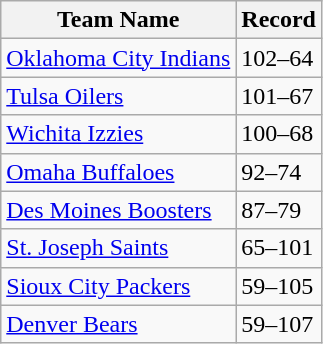<table class="wikitable">
<tr>
<th>Team Name</th>
<th>Record</th>
</tr>
<tr>
<td><a href='#'>Oklahoma City Indians</a></td>
<td>102–64</td>
</tr>
<tr>
<td><a href='#'>Tulsa Oilers</a></td>
<td>101–67</td>
</tr>
<tr>
<td><a href='#'>Wichita Izzies</a></td>
<td>100–68</td>
</tr>
<tr>
<td><a href='#'>Omaha Buffaloes</a></td>
<td>92–74</td>
</tr>
<tr>
<td><a href='#'>Des Moines Boosters</a></td>
<td>87–79</td>
</tr>
<tr>
<td><a href='#'>St. Joseph Saints</a></td>
<td>65–101</td>
</tr>
<tr>
<td><a href='#'>Sioux City Packers</a></td>
<td>59–105</td>
</tr>
<tr>
<td><a href='#'>Denver Bears</a></td>
<td>59–107</td>
</tr>
</table>
